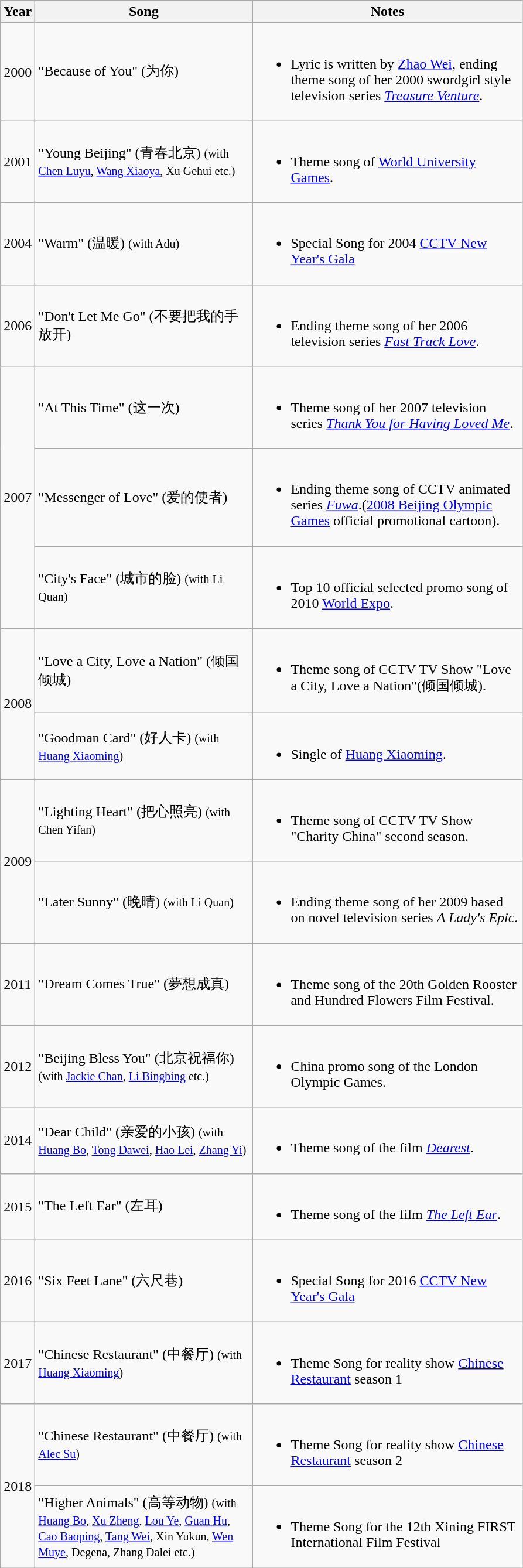<table class="wikitable" >
<tr>
<th width="30">Year</th>
<th width="240">Song</th>
<th width="300">Notes</th>
</tr>
<tr>
<td>2000</td>
<td>"Because of You" (为你)</td>
<td><br><ul><li>Lyric is written by <a href='#'>Zhao Wei</a>, ending theme song of her 2000 swordgirl style television series <em><a href='#'>Treasure Venture</a></em>.</li></ul></td>
</tr>
<tr>
<td>2001</td>
<td>"Young Beijing" (青春北京) <small>(with <a href='#'>Chen Luyu</a>, <a href='#'>Wang Xiaoya</a>, Xu Gehui etc.)</small></td>
<td><br><ul><li>Theme song of <a href='#'>World University Games</a>.</li></ul></td>
</tr>
<tr>
<td>2004</td>
<td>"Warm" (温暖) <small>(with Adu)</small></td>
<td><br><ul><li>Special Song for 2004 <a href='#'>CCTV New Year's Gala</a></li></ul></td>
</tr>
<tr>
<td>2006</td>
<td>"Don't Let Me Go" (不要把我的手放开)</td>
<td><br><ul><li>Ending theme song of her 2006 television series <em><a href='#'>Fast Track Love</a></em>.</li></ul></td>
</tr>
<tr>
<td rowspan="3">2007</td>
<td>"At This Time" (这一次)</td>
<td><br><ul><li>Theme song of her 2007 television series <em><a href='#'>Thank You for Having Loved Me</a></em>.</li></ul></td>
</tr>
<tr>
<td>"Messenger of Love" (爱的使者)</td>
<td><br><ul><li>Ending theme song of CCTV animated series <em><a href='#'>Fuwa</a></em>.(<a href='#'>2008 Beijing Olympic Games</a> official promotional cartoon).</li></ul></td>
</tr>
<tr>
<td>"City's Face" (城市的脸) <small>(with Li Quan)</small></td>
<td><br><ul><li>Top 10 official selected promo song of 2010 <a href='#'>World Expo</a>.</li></ul></td>
</tr>
<tr>
<td rowspan="2">2008</td>
<td>"Love a City, Love a Nation" (倾国倾城)</td>
<td><br><ul><li>Theme song of CCTV TV Show "Love a City, Love a Nation"(倾国倾城).</li></ul></td>
</tr>
<tr>
<td>"Goodman Card" (好人卡) <small>(with <a href='#'>Huang Xiaoming</a>)</small></td>
<td><br><ul><li>Single of <a href='#'>Huang Xiaoming</a>.</li></ul></td>
</tr>
<tr>
<td rowspan="2">2009</td>
<td>"Lighting Heart" (把心照亮) <small>(with Chen Yifan)</small></td>
<td><br><ul><li>Theme song of CCTV TV Show "Charity China" second season.</li></ul></td>
</tr>
<tr>
<td>"Later Sunny" (晚晴) <small>(with Li Quan)</small></td>
<td><br><ul><li>Ending theme song of her 2009 based on novel television series <em>A Lady's Epic</em>.</li></ul></td>
</tr>
<tr>
<td rowspan="1">2011</td>
<td>"Dream Comes True" (夢想成真)</td>
<td><br><ul><li>Theme song of the 20th Golden Rooster and Hundred Flowers Film Festival.</li></ul></td>
</tr>
<tr>
<td rowspan="1">2012</td>
<td>"Beijing Bless You" (北京祝福你) <small>(with <a href='#'>Jackie Chan</a>, <a href='#'>Li Bingbing</a> etc.)</small></td>
<td><br><ul><li>China promo song of the London Olympic Games.</li></ul></td>
</tr>
<tr>
<td rowspan="1">2014</td>
<td>"Dear Child" (亲爱的小孩) <small>(with <a href='#'>Huang Bo</a>, <a href='#'>Tong Dawei</a>, <a href='#'>Hao Lei</a>, <a href='#'>Zhang Yi</a>)</small></td>
<td><br><ul><li>Theme song of the film <em><a href='#'>Dearest</a></em>.</li></ul></td>
</tr>
<tr>
<td rowspan="1">2015</td>
<td>"The Left Ear" (左耳)</td>
<td><br><ul><li>Theme song of the film <em><a href='#'>The Left Ear</a></em>.</li></ul></td>
</tr>
<tr>
<td rowspan="1">2016</td>
<td>"Six Feet Lane" (六尺巷)</td>
<td><br><ul><li>Special Song for 2016 <a href='#'>CCTV New Year's Gala</a></li></ul></td>
</tr>
<tr>
<td rowspan="1">2017</td>
<td>"Chinese Restaurant" (中餐厅) <small>(with <a href='#'>Huang Xiaoming</a>)</small></td>
<td><br><ul><li>Theme Song for reality show <a href='#'>Chinese Restaurant</a> season 1</li></ul></td>
</tr>
<tr>
<td rowspan="2">2018</td>
<td>"Chinese Restaurant" (中餐厅) <small>(with <a href='#'>Alec Su</a>)</small></td>
<td><br><ul><li>Theme Song for reality show <a href='#'>Chinese Restaurant</a> season 2</li></ul></td>
</tr>
<tr>
<td>"Higher Animals" (高等动物) <small>(with <a href='#'>Huang Bo</a>, <a href='#'>Xu Zheng</a>, <a href='#'>Lou Ye</a>, <a href='#'>Guan Hu</a>, <a href='#'>Cao Baoping</a>, <a href='#'>Tang Wei</a>, Xin Yukun, <a href='#'>Wen Muye</a>, Degena, Zhang Dalei etc.)</small></td>
<td><br><ul><li>Theme Song for the 12th Xining FIRST International Film Festival</li></ul></td>
</tr>
</table>
